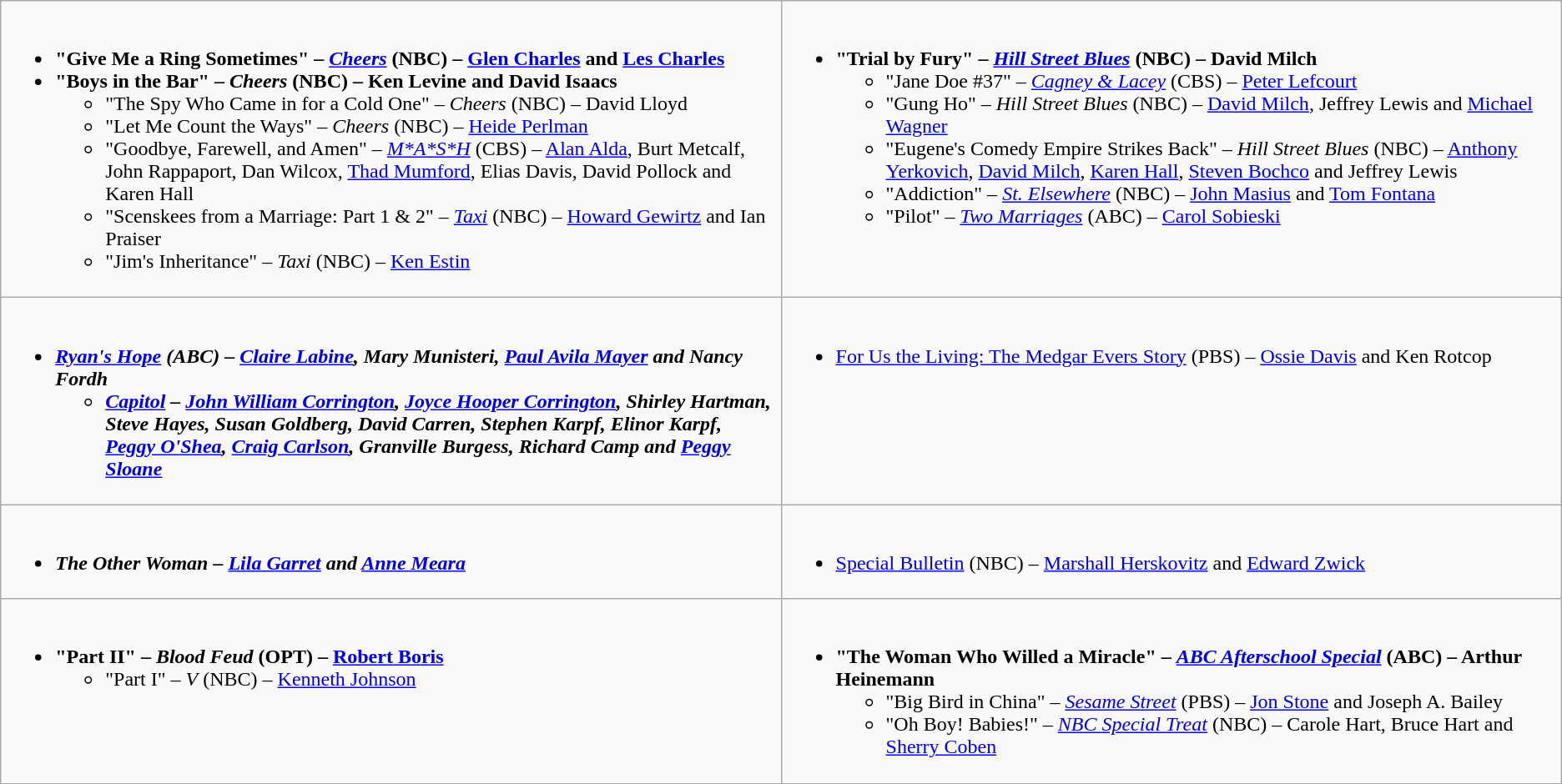<table class="wikitable">
<tr>
<td valign="top" width="50%"><br><ul><li><strong>"Give Me a Ring Sometimes" – <em><a href='#'>Cheers</a></em> (NBC) – <a href='#'>Glen Charles</a> and <a href='#'>Les Charles</a></strong></li><li><strong>"Boys in the Bar" – <em>Cheers</em> (NBC) – Ken Levine and David Isaacs</strong><ul><li>"The Spy Who Came in for a Cold One" – <em>Cheers</em> (NBC) – David Lloyd</li><li>"Let Me Count the Ways" – <em>Cheers</em> (NBC) – <a href='#'>Heide Perlman</a></li><li>"Goodbye, Farewell, and Amen" – <em><a href='#'>M*A*S*H</a></em> (CBS) – <a href='#'>Alan Alda</a>, Burt Metcalf, John Rappaport, Dan Wilcox, <a href='#'>Thad Mumford</a>, Elias Davis, David Pollock and Karen Hall</li><li>"Scenskees from a Marriage: Part 1 & 2" – <em><a href='#'>Taxi</a></em> (NBC) – <a href='#'>Howard Gewirtz</a> and Ian Praiser</li><li>"Jim's Inheritance" – <em>Taxi</em> (NBC) – <a href='#'>Ken Estin</a></li></ul></li></ul></td>
<td valign="top" width="50%"><br><ul><li><strong>"Trial by Fury" – <em><a href='#'>Hill Street Blues</a></em> (NBC) – David Milch</strong><ul><li>"Jane Doe #37" – <em><a href='#'>Cagney & Lacey</a></em> (CBS) – <a href='#'>Peter Lefcourt</a></li><li>"Gung Ho" – <em>Hill Street Blues</em> (NBC) – <a href='#'>David Milch</a>, Jeffrey Lewis and <a href='#'>Michael Wagner</a></li><li>"Eugene's Comedy Empire Strikes Back" – <em>Hill Street Blues</em> (NBC) – <a href='#'>Anthony Yerkovich</a>, <a href='#'>David Milch</a>, <a href='#'>Karen Hall</a>, <a href='#'>Steven Bochco</a> and Jeffrey Lewis</li><li>"Addiction" – <em><a href='#'>St. Elsewhere</a></em> (NBC) – <a href='#'>John Masius</a> and <a href='#'>Tom Fontana</a></li><li>"Pilot" – <em><a href='#'>Two Marriages</a></em> (ABC) – <a href='#'>Carol Sobieski</a></li></ul></li></ul></td>
</tr>
<tr>
<td valign="top" width="50%"><br><ul><li><strong><em><a href='#'>Ryan's Hope</a><em> (ABC) – <a href='#'>Claire Labine</a>, Mary Munisteri, <a href='#'>Paul Avila Mayer</a> and Nancy Fordh<strong><ul><li></em><a href='#'>Capitol</a><em> – <a href='#'>John William Corrington</a>, <a href='#'>Joyce Hooper Corrington</a>, Shirley Hartman, Steve Hayes, Susan Goldberg, David Carren, Stephen Karpf, Elinor Karpf, <a href='#'>Peggy O'Shea</a>, <a href='#'>Craig Carlson</a>, Granville Burgess, Richard Camp and <a href='#'>Peggy Sloane</a></li></ul></li></ul></td>
<td valign="top" width="50%"><br><ul><li></em></strong><a href='#'>For Us the Living: The Medgar Evers Story</a></em> (PBS) – <a href='#'>Ossie Davis</a> and Ken Rotcop</strong></li></ul></td>
</tr>
<tr>
<td valign="top" width="50%"><br><ul><li><strong><em>The Other Woman<em> – <a href='#'>Lila Garret</a> and <a href='#'>Anne Meara</a><strong></li></ul></td>
<td valign="top" width="50%"><br><ul><li></em></strong><a href='#'>Special Bulletin</a></em> (NBC) – <a href='#'>Marshall Herskovitz</a> and <a href='#'>Edward Zwick</a></strong></li></ul></td>
</tr>
<tr>
<td valign="top" width="50%"><br><ul><li><strong>"Part II" – <em>Blood Feud</em> (OPT) – <a href='#'>Robert Boris</a></strong><ul><li>"Part I" – <em>V</em> (NBC) – <a href='#'>Kenneth Johnson</a></li></ul></li></ul></td>
<td valign="top" width="50%"><br><ul><li><strong>"The Woman Who Willed a Miracle" – <em><a href='#'>ABC Afterschool Special</a></em> (ABC) – Arthur Heinemann</strong><ul><li>"Big Bird in China" – <em><a href='#'>Sesame Street</a></em> (PBS) – <a href='#'>Jon Stone</a> and Joseph A. Bailey</li><li>"Oh Boy! Babies!" – <em><a href='#'>NBC Special Treat</a></em> (NBC) – Carole Hart, Bruce Hart and <a href='#'>Sherry Coben</a></li></ul></li></ul></td>
</tr>
</table>
